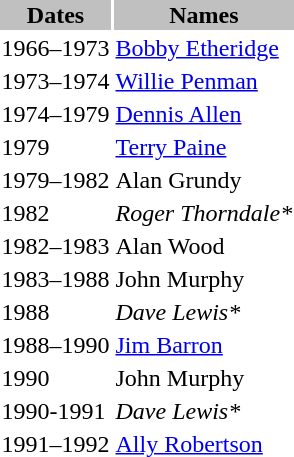<table class="toccolours">
<tr>
<th bgcolor=silver>Dates</th>
<th bgcolor=silver>Names</th>
</tr>
<tr>
<td>1966–1973</td>
<td> <a href='#'>Bobby Etheridge</a></td>
</tr>
<tr>
<td>1973–1974</td>
<td> <a href='#'>Willie Penman</a></td>
</tr>
<tr>
<td>1974–1979</td>
<td> <a href='#'>Dennis Allen</a></td>
</tr>
<tr>
<td>1979</td>
<td> <a href='#'>Terry Paine</a></td>
</tr>
<tr>
<td>1979–1982</td>
<td> Alan Grundy</td>
</tr>
<tr>
<td>1982</td>
<td> <em>Roger Thorndale*</em></td>
</tr>
<tr>
<td>1982–1983</td>
<td> Alan Wood</td>
</tr>
<tr>
<td>1983–1988</td>
<td> John Murphy</td>
</tr>
<tr>
<td>1988</td>
<td> <em>Dave Lewis*</em></td>
</tr>
<tr>
<td>1988–1990</td>
<td> <a href='#'>Jim Barron</a></td>
</tr>
<tr>
<td>1990</td>
<td> John Murphy</td>
</tr>
<tr>
<td>1990-1991</td>
<td> <em>Dave Lewis*</em></td>
</tr>
<tr>
<td>1991–1992</td>
<td> <a href='#'>Ally Robertson</a></td>
</tr>
</table>
